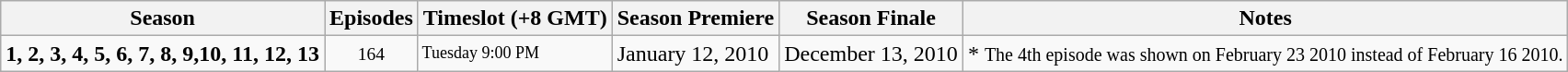<table class="wikitable">
<tr>
<th>Season</th>
<th>Episodes</th>
<th>Timeslot (+8 GMT)</th>
<th>Season Premiere</th>
<th>Season Finale</th>
<th>Notes<br></th>
</tr>
<tr style="background-color:#F9F9F9">
<th style="background:#F9F9F9;text-align:center">1, 2, 3, 4, 5, 6, 7, 8, 9,10, 11, 12, 13</th>
<td style="font-size:13px;text-align:center">164</td>
<th style="background:#F9F9F9;font-size:12px;font-weight:normal;text-align:left;line-height:110%">Tuesday 9:00 PM</th>
<td>January 12, 2010</td>
<td>December 13, 2010</td>
<td>* <small>The 4th episode was shown on February 23 2010 instead of February 16 2010.</small></td>
</tr>
</table>
